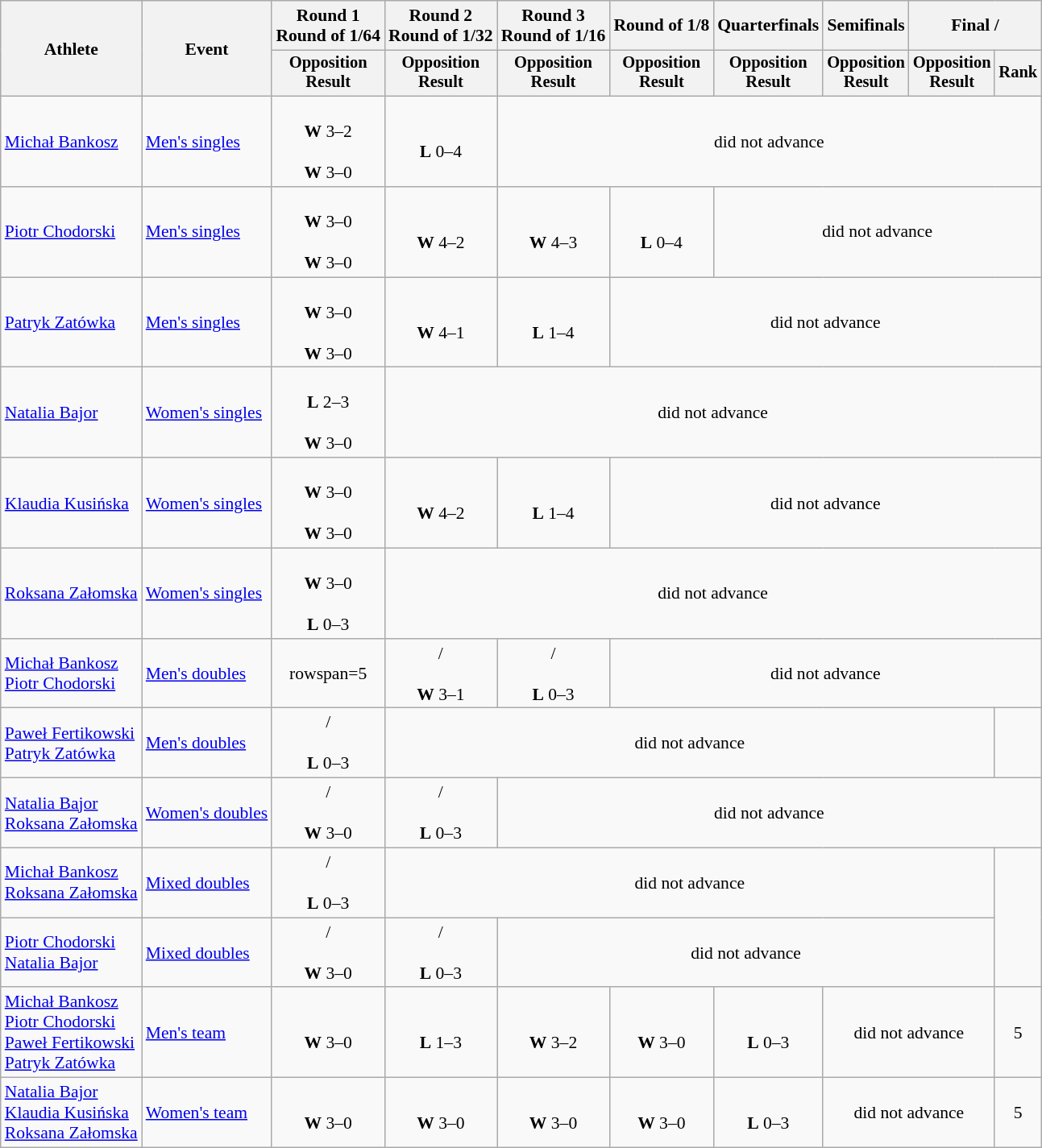<table class="wikitable" style="font-size:90%">
<tr>
<th rowspan="2">Athlete</th>
<th rowspan="2">Event</th>
<th>Round 1<br>Round of 1/64</th>
<th>Round 2<br>Round of 1/32</th>
<th>Round 3<br>Round of 1/16</th>
<th>Round of 1/8</th>
<th>Quarterfinals</th>
<th>Semifinals</th>
<th colspan=2>Final / </th>
</tr>
<tr style="font-size:95%">
<th>Opposition<br>Result</th>
<th>Opposition<br>Result</th>
<th>Opposition<br>Result</th>
<th>Opposition<br>Result</th>
<th>Opposition<br>Result</th>
<th>Opposition<br>Result</th>
<th>Opposition<br>Result</th>
<th>Rank</th>
</tr>
<tr align=center>
<td align=left><a href='#'>Michał Bankosz</a></td>
<td align=left><a href='#'>Men's singles</a></td>
<td><br><strong>W</strong> 3–2 <br> <br><strong>W</strong> 3–0</td>
<td><br><strong>L</strong> 0–4</td>
<td colspan=6>did not advance</td>
</tr>
<tr align=center>
<td align=left><a href='#'>Piotr Chodorski</a></td>
<td align=left><a href='#'>Men's singles</a></td>
<td><br><strong>W</strong> 3–0 <br> <br><strong>W</strong> 3–0</td>
<td><br><strong>W</strong> 4–2</td>
<td><br><strong>W</strong> 4–3</td>
<td><br><strong>L</strong> 0–4</td>
<td colspan=4>did not advance</td>
</tr>
<tr align=center>
<td align=left><a href='#'>Patryk Zatówka</a></td>
<td align=left><a href='#'>Men's singles</a></td>
<td><br><strong>W</strong> 3–0 <br> <br><strong>W</strong> 3–0</td>
<td><br><strong>W</strong> 4–1</td>
<td><br><strong>L</strong> 1–4</td>
<td colspan=5>did not advance</td>
</tr>
<tr align=center>
<td align=left><a href='#'>Natalia Bajor</a></td>
<td align=left><a href='#'>Women's singles</a></td>
<td><br><strong>L</strong> 2–3 <br> <br><strong>W</strong> 3–0</td>
<td colspan=7>did not advance</td>
</tr>
<tr align=center>
<td align=left><a href='#'>Klaudia Kusińska</a></td>
<td align=left><a href='#'>Women's singles</a></td>
<td><br><strong>W</strong> 3–0 <br> <br><strong>W</strong> 3–0</td>
<td><br><strong>W</strong> 4–2</td>
<td><br><strong>L</strong> 1–4</td>
<td colspan=5>did not advance</td>
</tr>
<tr align=center>
<td align=left><a href='#'>Roksana Załomska</a></td>
<td align=left><a href='#'>Women's singles</a></td>
<td><br><strong>W</strong> 3–0<br> <br><strong>L</strong> 0–3</td>
<td colspan=7>did not advance</td>
</tr>
<tr align=center>
<td align=left><a href='#'>Michał Bankosz</a><br><a href='#'>Piotr Chodorski</a></td>
<td align=left><a href='#'>Men's doubles</a></td>
<td>rowspan=5 </td>
<td> / <br><br><strong>W</strong> 3–1</td>
<td> / <br><br><strong>L</strong> 0–3</td>
<td colspan=6>did not advance</td>
</tr>
<tr align=center>
<td align=left><a href='#'>Paweł Fertikowski</a><br><a href='#'>Patryk Zatówka</a></td>
<td align=left><a href='#'>Men's doubles</a></td>
<td> / <br><br><strong>L</strong> 0–3</td>
<td colspan=6>did not advance</td>
</tr>
<tr align=center>
<td align=left><a href='#'>Natalia Bajor</a><br><a href='#'>Roksana Załomska</a></td>
<td align=left><a href='#'>Women's doubles</a></td>
<td> / <br><br><strong>W</strong> 3–0</td>
<td> / <br><br><strong>L</strong> 0–3</td>
<td colspan=6>did not advance</td>
</tr>
<tr align=center>
<td align=left><a href='#'>Michał Bankosz</a><br><a href='#'>Roksana Załomska</a></td>
<td align=left><a href='#'>Mixed doubles</a></td>
<td> / <br><br><strong>L</strong> 0–3</td>
<td colspan=6>did not advance</td>
</tr>
<tr align=center>
<td align=left><a href='#'>Piotr Chodorski</a><br><a href='#'>Natalia Bajor</a></td>
<td align=left><a href='#'>Mixed doubles</a></td>
<td> / <br><br><strong>W</strong> 3–0</td>
<td> / <br><br><strong>L</strong> 0–3</td>
<td colspan=5>did not advance</td>
</tr>
<tr align=center>
<td align=left><a href='#'>Michał Bankosz</a><br><a href='#'>Piotr Chodorski</a><br><a href='#'>Paweł Fertikowski</a><br><a href='#'>Patryk Zatówka</a></td>
<td align=left><a href='#'>Men's team</a></td>
<td><br><strong>W</strong> 3–0</td>
<td><br><strong>L</strong> 1–3</td>
<td><br><strong>W</strong> 3–2</td>
<td><br><strong>W</strong> 3–0</td>
<td><br><strong>L</strong> 0–3</td>
<td colspan=2>did not advance</td>
<td>5</td>
</tr>
<tr align=center>
<td align=left><a href='#'>Natalia Bajor</a><br><a href='#'>Klaudia Kusińska</a><br><a href='#'>Roksana Załomska</a></td>
<td align=left><a href='#'>Women's team</a></td>
<td><br><strong>W</strong> 3–0</td>
<td><br><strong>W</strong> 3–0</td>
<td><br><strong>W</strong> 3–0</td>
<td><br><strong>W</strong> 3–0</td>
<td><br><strong>L</strong> 0–3</td>
<td colspan=2>did not advance</td>
<td>5</td>
</tr>
</table>
